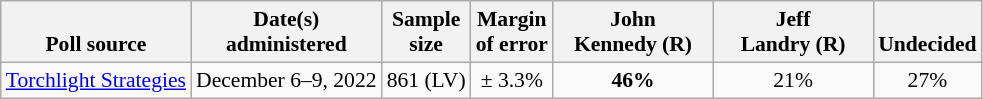<table class="wikitable" style="font-size:90%;text-align:center;">
<tr valign=bottom>
<th>Poll source</th>
<th>Date(s)<br>administered</th>
<th>Sample<br>size</th>
<th>Margin<br>of error</th>
<th style="width:100px;">John<br>Kennedy (R)</th>
<th style="width:100px;">Jeff<br>Landry (R)</th>
<th>Undecided</th>
</tr>
<tr>
<td style="text-align:left;"><a href='#'>Torchlight Strategies</a></td>
<td>December 6–9, 2022</td>
<td>861 (LV)</td>
<td>± 3.3%</td>
<td><strong>46%</strong></td>
<td>21%</td>
<td>27%</td>
</tr>
</table>
